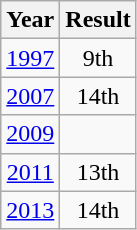<table class="wikitable" style="text-align:center">
<tr>
<th>Year</th>
<th>Result</th>
</tr>
<tr>
<td><a href='#'>1997</a></td>
<td>9th</td>
</tr>
<tr>
<td><a href='#'>2007</a></td>
<td>14th</td>
</tr>
<tr>
<td><a href='#'>2009</a></td>
<td></td>
</tr>
<tr>
<td><a href='#'>2011</a></td>
<td>13th</td>
</tr>
<tr>
<td><a href='#'>2013</a></td>
<td>14th</td>
</tr>
</table>
